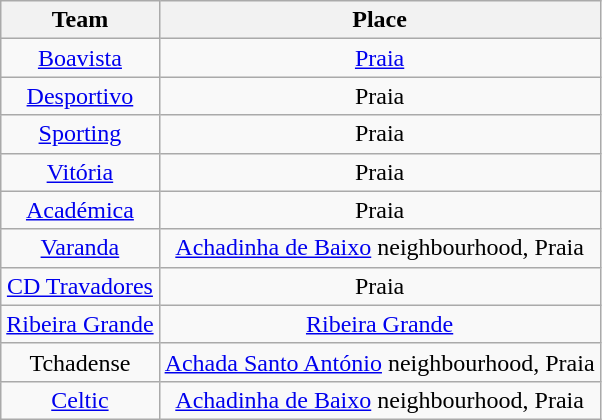<table class="wikitable sortable" style="text-align: center;">
<tr>
<th>Team</th>
<th>Place</th>
</tr>
<tr>
<td><a href='#'>Boavista</a></td>
<td><a href='#'>Praia</a></td>
</tr>
<tr>
<td><a href='#'>Desportivo</a></td>
<td>Praia</td>
</tr>
<tr>
<td><a href='#'>Sporting</a></td>
<td>Praia</td>
</tr>
<tr>
<td><a href='#'>Vitória</a></td>
<td>Praia</td>
</tr>
<tr>
<td><a href='#'>Académica</a></td>
<td>Praia</td>
</tr>
<tr>
<td><a href='#'>Varanda</a></td>
<td><a href='#'>Achadinha de Baixo</a> neighbourhood, Praia</td>
</tr>
<tr>
<td><a href='#'>CD Travadores</a></td>
<td>Praia</td>
</tr>
<tr>
<td><a href='#'>Ribeira Grande</a></td>
<td><a href='#'>Ribeira Grande</a></td>
</tr>
<tr>
<td>Tchadense</td>
<td><a href='#'>Achada Santo António</a> neighbourhood, Praia</td>
</tr>
<tr>
<td><a href='#'>Celtic</a></td>
<td><a href='#'>Achadinha de Baixo</a> neighbourhood, Praia</td>
</tr>
</table>
